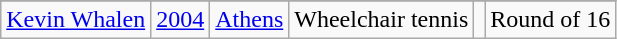<table class="wikitable" style="text-align:center">
<tr>
</tr>
<tr>
<td><a href='#'>Kevin Whalen</a></td>
<td><a href='#'>2004</a></td>
<td><a href='#'>Athens</a></td>
<td>Wheelchair tennis</td>
<td></td>
<td style="text-align:center;">Round of 16</td>
</tr>
</table>
